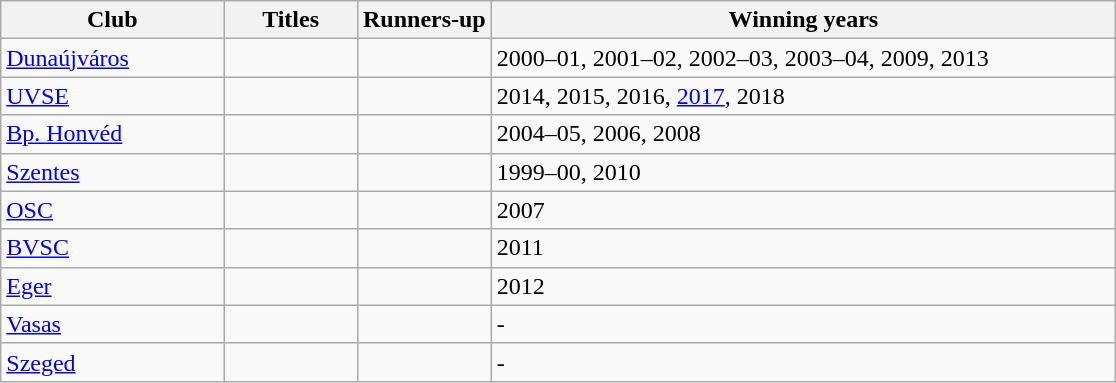<table class="wikitable sortable">
<tr>
<th style="width:20%;">Club</th>
<th style="width:12%;">Titles</th>
<th style="width:12%;">Runners-up</th>
<th>Winning years</th>
</tr>
<tr>
<td><a href='#'>Dunaújváros</a></td>
<td></td>
<td></td>
<td>2000–01, 2001–02, 2002–03, 2003–04, 2009, 2013</td>
</tr>
<tr>
<td><a href='#'>UVSE</a></td>
<td></td>
<td></td>
<td>2014, 2015, 2016, <a href='#'>2017</a>, 2018</td>
</tr>
<tr>
<td><a href='#'>Bp. Honvéd</a></td>
<td></td>
<td></td>
<td>2004–05, 2006, 2008</td>
</tr>
<tr>
<td><a href='#'>Szentes</a></td>
<td></td>
<td></td>
<td>1999–00, 2010</td>
</tr>
<tr>
<td><a href='#'>OSC</a></td>
<td></td>
<td></td>
<td>2007</td>
</tr>
<tr>
<td><a href='#'>BVSC</a></td>
<td></td>
<td></td>
<td>2011</td>
</tr>
<tr>
<td><a href='#'>Eger</a></td>
<td></td>
<td></td>
<td>2012</td>
</tr>
<tr>
<td><a href='#'>Vasas</a></td>
<td></td>
<td></td>
<td>-</td>
</tr>
<tr>
<td><a href='#'>Szeged</a></td>
<td></td>
<td></td>
<td>-</td>
</tr>
</table>
